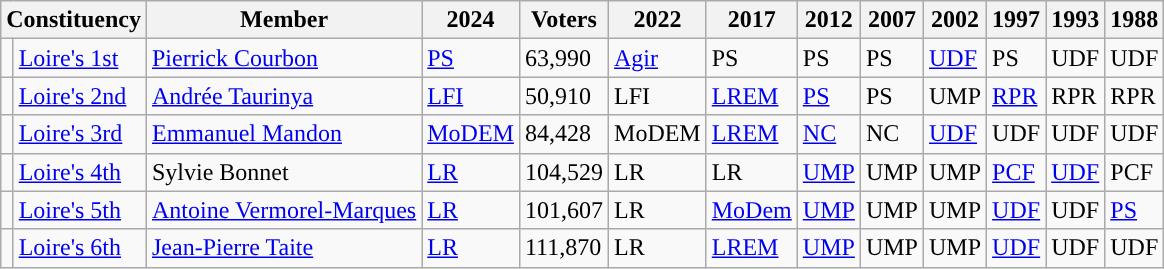<table class="wikitable sortable">
<tr>
<th colspan="2">Constituency</th>
<th>Member</th>
<th>2024</th>
<th>Voters</th>
<th>2022</th>
<th>2017</th>
<th>2012</th>
<th>2007</th>
<th>2002</th>
<th>1997</th>
<th>1993</th>
<th>1988</th>
</tr>
<tr>
<td style="background-color: "></td>
<td><a href='#'>Loire's 1st</a></td>
<td><a href='#'>Pierrick Courbon</a></td>
<td><a href='#'>PS</a></td>
<td>63,990</td>
<td><a href='#'>Agir</a></td>
<td>PS</td>
<td>PS</td>
<td>PS</td>
<td><a href='#'>UDF</a></td>
<td>PS</td>
<td>UDF</td>
<td>UDF</td>
</tr>
<tr>
<td style="background-color: "></td>
<td><a href='#'>Loire's 2nd</a></td>
<td><a href='#'>Andrée Taurinya</a></td>
<td><a href='#'>LFI</a></td>
<td>50,910</td>
<td>LFI</td>
<td><a href='#'>LREM</a></td>
<td><a href='#'>PS</a></td>
<td>PS</td>
<td>UMP</td>
<td><a href='#'>RPR</a></td>
<td>RPR</td>
<td>RPR</td>
</tr>
<tr>
<td style="background-color: "></td>
<td><a href='#'>Loire's 3rd</a></td>
<td><a href='#'>Emmanuel Mandon</a></td>
<td><a href='#'>MoDEM</a></td>
<td>84,428</td>
<td>MoDEM</td>
<td><a href='#'>LREM</a></td>
<td><a href='#'>NC</a></td>
<td>NC</td>
<td><a href='#'>UDF</a></td>
<td>UDF</td>
<td>UDF</td>
<td>UDF</td>
</tr>
<tr>
<td style="background-color: "></td>
<td><a href='#'>Loire's 4th</a></td>
<td>Sylvie Bonnet</td>
<td><a href='#'>LR</a></td>
<td>104,529</td>
<td>LR</td>
<td>LR</td>
<td><a href='#'>UMP</a></td>
<td>UMP</td>
<td>UMP</td>
<td><a href='#'>PCF</a></td>
<td><a href='#'>UDF</a></td>
<td>PCF</td>
</tr>
<tr>
<td style="background-color: "></td>
<td><a href='#'>Loire's 5th</a></td>
<td><a href='#'>Antoine Vermorel-Marques</a></td>
<td><a href='#'>LR</a></td>
<td>101,607</td>
<td>LR</td>
<td><a href='#'>MoDem</a></td>
<td><a href='#'>UMP</a></td>
<td>UMP</td>
<td>UMP</td>
<td><a href='#'>UDF</a></td>
<td>UDF</td>
<td><a href='#'>PS</a></td>
</tr>
<tr>
<td style="background-color: "></td>
<td><a href='#'>Loire's 6th</a></td>
<td><a href='#'>Jean-Pierre Taite</a></td>
<td><a href='#'>LR</a></td>
<td>111,870</td>
<td>LR</td>
<td><a href='#'>LREM</a></td>
<td><a href='#'>UMP</a></td>
<td>UMP</td>
<td>UMP</td>
<td><a href='#'>UDF</a></td>
<td>UDF</td>
<td>UDF</td>
</tr>
</table>
